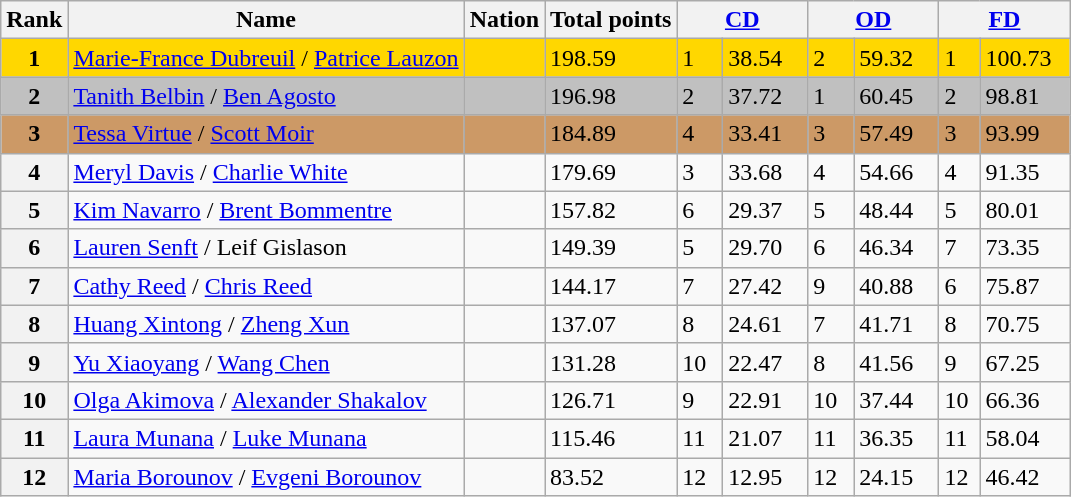<table class="wikitable">
<tr>
<th>Rank</th>
<th>Name</th>
<th>Nation</th>
<th>Total points</th>
<th colspan="2" width="80px"><a href='#'>CD</a></th>
<th colspan="2" width="80px"><a href='#'>OD</a></th>
<th colspan="2" width="80px"><a href='#'>FD</a></th>
</tr>
<tr bgcolor="gold">
<td align="center"><strong>1</strong></td>
<td><a href='#'>Marie-France Dubreuil</a> / <a href='#'>Patrice Lauzon</a></td>
<td></td>
<td>198.59</td>
<td>1</td>
<td>38.54</td>
<td>2</td>
<td>59.32</td>
<td>1</td>
<td>100.73</td>
</tr>
<tr bgcolor="silver">
<td align="center"><strong>2</strong></td>
<td><a href='#'>Tanith Belbin</a> / <a href='#'>Ben Agosto</a></td>
<td></td>
<td>196.98</td>
<td>2</td>
<td>37.72</td>
<td>1</td>
<td>60.45</td>
<td>2</td>
<td>98.81</td>
</tr>
<tr bgcolor="cc9966">
<td align="center"><strong>3</strong></td>
<td><a href='#'>Tessa Virtue</a> / <a href='#'>Scott Moir</a></td>
<td></td>
<td>184.89</td>
<td>4</td>
<td>33.41</td>
<td>3</td>
<td>57.49</td>
<td>3</td>
<td>93.99</td>
</tr>
<tr>
<th>4</th>
<td><a href='#'>Meryl Davis</a> / <a href='#'>Charlie White</a></td>
<td></td>
<td>179.69</td>
<td>3</td>
<td>33.68</td>
<td>4</td>
<td>54.66</td>
<td>4</td>
<td>91.35</td>
</tr>
<tr>
<th>5</th>
<td><a href='#'>Kim Navarro</a> / <a href='#'>Brent Bommentre</a></td>
<td></td>
<td>157.82</td>
<td>6</td>
<td>29.37</td>
<td>5</td>
<td>48.44</td>
<td>5</td>
<td>80.01</td>
</tr>
<tr>
<th>6</th>
<td><a href='#'>Lauren Senft</a> / Leif Gislason</td>
<td></td>
<td>149.39</td>
<td>5</td>
<td>29.70</td>
<td>6</td>
<td>46.34</td>
<td>7</td>
<td>73.35</td>
</tr>
<tr>
<th>7</th>
<td><a href='#'>Cathy Reed</a> / <a href='#'>Chris Reed</a></td>
<td></td>
<td>144.17</td>
<td>7</td>
<td>27.42</td>
<td>9</td>
<td>40.88</td>
<td>6</td>
<td>75.87</td>
</tr>
<tr>
<th>8</th>
<td><a href='#'>Huang Xintong</a> / <a href='#'>Zheng Xun</a></td>
<td></td>
<td>137.07</td>
<td>8</td>
<td>24.61</td>
<td>7</td>
<td>41.71</td>
<td>8</td>
<td>70.75</td>
</tr>
<tr>
<th>9</th>
<td><a href='#'>Yu Xiaoyang</a> / <a href='#'>Wang Chen</a></td>
<td></td>
<td>131.28</td>
<td>10</td>
<td>22.47</td>
<td>8</td>
<td>41.56</td>
<td>9</td>
<td>67.25</td>
</tr>
<tr>
<th>10</th>
<td><a href='#'>Olga Akimova</a> / <a href='#'>Alexander Shakalov</a></td>
<td></td>
<td>126.71</td>
<td>9</td>
<td>22.91</td>
<td>10</td>
<td>37.44</td>
<td>10</td>
<td>66.36</td>
</tr>
<tr>
<th>11</th>
<td><a href='#'>Laura Munana</a> / <a href='#'>Luke Munana</a></td>
<td></td>
<td>115.46</td>
<td>11</td>
<td>21.07</td>
<td>11</td>
<td>36.35</td>
<td>11</td>
<td>58.04</td>
</tr>
<tr>
<th>12</th>
<td><a href='#'>Maria Borounov</a> / <a href='#'>Evgeni Borounov</a></td>
<td></td>
<td>83.52</td>
<td>12</td>
<td>12.95</td>
<td>12</td>
<td>24.15</td>
<td>12</td>
<td>46.42</td>
</tr>
</table>
